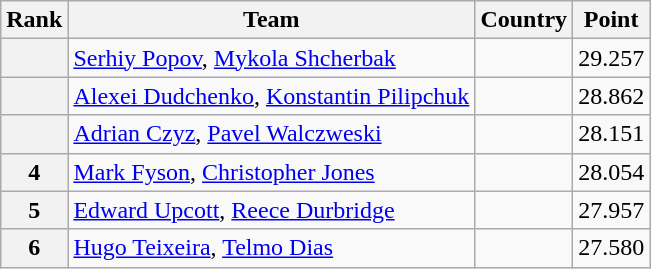<table class="wikitable sortable">
<tr>
<th>Rank</th>
<th>Team</th>
<th>Country</th>
<th>Point</th>
</tr>
<tr>
<th></th>
<td><a href='#'>Serhiy Popov</a>, <a href='#'>Mykola Shcherbak</a></td>
<td></td>
<td>29.257</td>
</tr>
<tr>
<th></th>
<td><a href='#'>Alexei Dudchenko</a>, <a href='#'>Konstantin Pilipchuk</a></td>
<td></td>
<td>28.862</td>
</tr>
<tr>
<th></th>
<td><a href='#'>Adrian Czyz</a>, <a href='#'>Pavel Walczweski</a></td>
<td></td>
<td>28.151</td>
</tr>
<tr>
<th>4</th>
<td><a href='#'>Mark Fyson</a>, <a href='#'>Christopher Jones</a></td>
<td></td>
<td>28.054</td>
</tr>
<tr>
<th>5</th>
<td><a href='#'>Edward Upcott</a>, <a href='#'>Reece Durbridge</a></td>
<td></td>
<td>27.957</td>
</tr>
<tr>
<th>6</th>
<td><a href='#'>Hugo Teixeira</a>, <a href='#'>Telmo Dias</a></td>
<td></td>
<td>27.580</td>
</tr>
</table>
